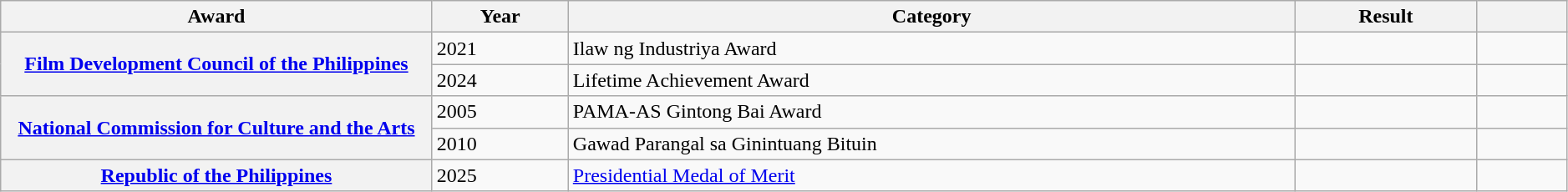<table class="wikitable sortable plainrowheaders" style="width:99%;">
<tr>
<th scope="col" style="width:19%;">Award</th>
<th scope="col" style="width:6%;">Year</th>
<th scope="col" style="width:32%;">Category</th>
<th scope="col" style="width:8%;">Result</th>
<th scope="col" style="width:4%;" class="unsortable"></th>
</tr>
<tr>
<th rowspan="2" scope="rowgroup"><a href='#'>Film Development Council of the Philippines</a></th>
<td>2021</td>
<td>Ilaw ng Industriya Award</td>
<td></td>
<td></td>
</tr>
<tr>
<td>2024</td>
<td>Lifetime Achievement Award</td>
<td></td>
<td></td>
</tr>
<tr>
<th rowspan="2" scope="rowgroup"><a href='#'>National Commission for Culture and the Arts</a></th>
<td>2005</td>
<td>PAMA-AS Gintong Bai Award</td>
<td></td>
<td></td>
</tr>
<tr>
<td>2010</td>
<td>Gawad Parangal sa Ginintuang Bituin</td>
<td></td>
<td></td>
</tr>
<tr>
<th scope="rowgroup"><a href='#'>Republic of the Philippines</a></th>
<td>2025</td>
<td><a href='#'>Presidential Medal of Merit</a></td>
<td></td>
<td></td>
</tr>
</table>
